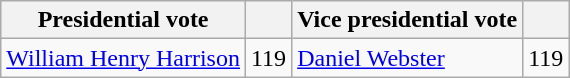<table class="wikitable" style="text-align:right">
<tr>
<th>Presidential vote</th>
<th></th>
<th>Vice presidential vote</th>
<th></th>
</tr>
<tr>
<td align=left><a href='#'>William Henry Harrison</a></td>
<td>119</td>
<td align=left><a href='#'>Daniel Webster</a></td>
<td>119</td>
</tr>
</table>
